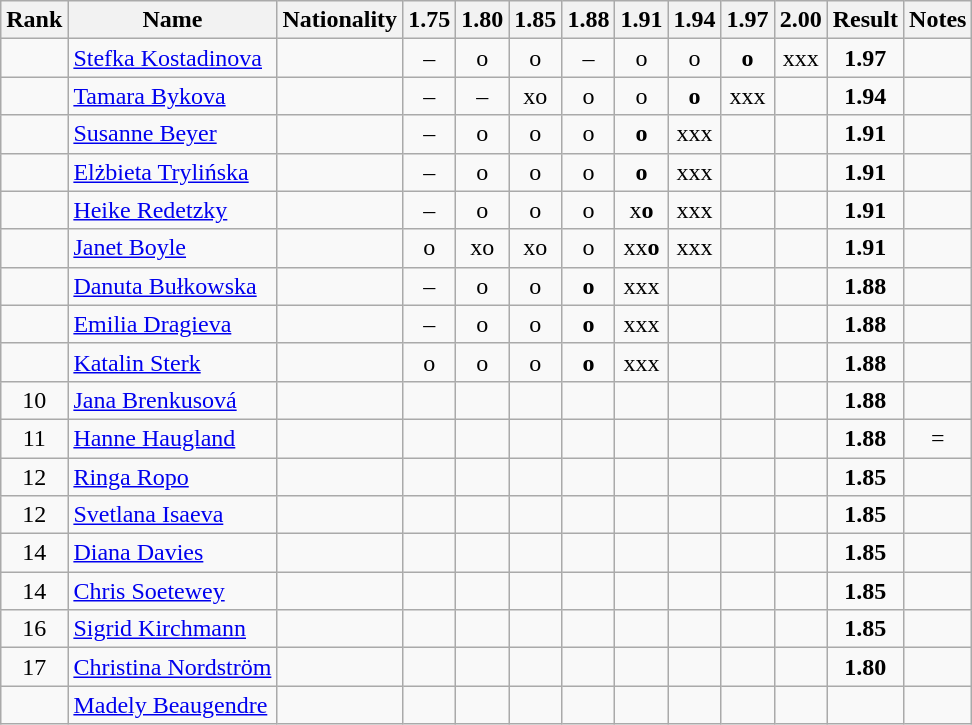<table class="wikitable sortable" style="text-align:center">
<tr>
<th>Rank</th>
<th>Name</th>
<th>Nationality</th>
<th>1.75</th>
<th>1.80</th>
<th>1.85</th>
<th>1.88</th>
<th>1.91</th>
<th>1.94</th>
<th>1.97</th>
<th>2.00</th>
<th>Result</th>
<th>Notes</th>
</tr>
<tr>
<td></td>
<td align="left"><a href='#'>Stefka Kostadinova</a></td>
<td align=left></td>
<td>–</td>
<td>o</td>
<td>o</td>
<td>–</td>
<td>o</td>
<td>o</td>
<td><strong>o</strong></td>
<td>xxx</td>
<td><strong>1.97</strong></td>
<td></td>
</tr>
<tr>
<td></td>
<td align="left"><a href='#'>Tamara Bykova</a></td>
<td align=left></td>
<td>–</td>
<td>–</td>
<td>xo</td>
<td>o</td>
<td>o</td>
<td><strong>o</strong></td>
<td>xxx</td>
<td></td>
<td><strong>1.94</strong></td>
<td></td>
</tr>
<tr>
<td></td>
<td align="left"><a href='#'>Susanne Beyer</a></td>
<td align=left></td>
<td>–</td>
<td>o</td>
<td>o</td>
<td>o</td>
<td><strong>o</strong></td>
<td>xxx</td>
<td></td>
<td></td>
<td><strong>1.91</strong></td>
<td></td>
</tr>
<tr>
<td></td>
<td align="left"><a href='#'>Elżbieta Trylińska</a></td>
<td align=left></td>
<td>–</td>
<td>o</td>
<td>o</td>
<td>o</td>
<td><strong>o</strong></td>
<td>xxx</td>
<td></td>
<td></td>
<td><strong>1.91</strong></td>
<td></td>
</tr>
<tr>
<td></td>
<td align="left"><a href='#'>Heike Redetzky</a></td>
<td align=left></td>
<td>–</td>
<td>o</td>
<td>o</td>
<td>o</td>
<td>x<strong>o</strong></td>
<td>xxx</td>
<td></td>
<td></td>
<td><strong>1.91</strong></td>
<td></td>
</tr>
<tr>
<td></td>
<td align="left"><a href='#'>Janet Boyle</a></td>
<td align=left></td>
<td>o</td>
<td>xo</td>
<td>xo</td>
<td>o</td>
<td>xx<strong>o</strong></td>
<td>xxx</td>
<td></td>
<td></td>
<td><strong>1.91</strong></td>
<td></td>
</tr>
<tr>
<td></td>
<td align="left"><a href='#'>Danuta Bułkowska</a></td>
<td align=left></td>
<td>–</td>
<td>o</td>
<td>o</td>
<td><strong>o</strong></td>
<td>xxx</td>
<td></td>
<td></td>
<td></td>
<td><strong>1.88</strong></td>
<td></td>
</tr>
<tr>
<td></td>
<td align="left"><a href='#'>Emilia Dragieva</a></td>
<td align=left></td>
<td>–</td>
<td>o</td>
<td>o</td>
<td><strong>o</strong></td>
<td>xxx</td>
<td></td>
<td></td>
<td></td>
<td><strong>1.88</strong></td>
<td></td>
</tr>
<tr>
<td></td>
<td align="left"><a href='#'>Katalin Sterk</a></td>
<td align=left></td>
<td>o</td>
<td>o</td>
<td>o</td>
<td><strong>o</strong></td>
<td>xxx</td>
<td></td>
<td></td>
<td></td>
<td><strong>1.88</strong></td>
<td></td>
</tr>
<tr>
<td>10</td>
<td align="left"><a href='#'>Jana Brenkusová</a></td>
<td align=left></td>
<td></td>
<td></td>
<td></td>
<td></td>
<td></td>
<td></td>
<td></td>
<td></td>
<td><strong>1.88</strong></td>
<td></td>
</tr>
<tr>
<td>11</td>
<td align="left"><a href='#'>Hanne Haugland</a></td>
<td align=left></td>
<td></td>
<td></td>
<td></td>
<td></td>
<td></td>
<td></td>
<td></td>
<td></td>
<td><strong>1.88</strong></td>
<td>=</td>
</tr>
<tr>
<td>12</td>
<td align="left"><a href='#'>Ringa Ropo</a></td>
<td align=left></td>
<td></td>
<td></td>
<td></td>
<td></td>
<td></td>
<td></td>
<td></td>
<td></td>
<td><strong>1.85</strong></td>
<td></td>
</tr>
<tr>
<td>12</td>
<td align="left"><a href='#'>Svetlana Isaeva</a></td>
<td align=left></td>
<td></td>
<td></td>
<td></td>
<td></td>
<td></td>
<td></td>
<td></td>
<td></td>
<td><strong>1.85</strong></td>
<td></td>
</tr>
<tr>
<td>14</td>
<td align="left"><a href='#'>Diana Davies</a></td>
<td align=left></td>
<td></td>
<td></td>
<td></td>
<td></td>
<td></td>
<td></td>
<td></td>
<td></td>
<td><strong>1.85</strong></td>
<td></td>
</tr>
<tr>
<td>14</td>
<td align="left"><a href='#'>Chris Soetewey</a></td>
<td align=left></td>
<td></td>
<td></td>
<td></td>
<td></td>
<td></td>
<td></td>
<td></td>
<td></td>
<td><strong>1.85</strong></td>
<td></td>
</tr>
<tr>
<td>16</td>
<td align="left"><a href='#'>Sigrid Kirchmann</a></td>
<td align=left></td>
<td></td>
<td></td>
<td></td>
<td></td>
<td></td>
<td></td>
<td></td>
<td></td>
<td><strong>1.85</strong></td>
<td></td>
</tr>
<tr>
<td>17</td>
<td align="left"><a href='#'>Christina Nordström</a></td>
<td align=left></td>
<td></td>
<td></td>
<td></td>
<td></td>
<td></td>
<td></td>
<td></td>
<td></td>
<td><strong>1.80</strong></td>
<td></td>
</tr>
<tr>
<td></td>
<td align="left"><a href='#'>Madely Beaugendre</a></td>
<td align=left></td>
<td></td>
<td></td>
<td></td>
<td></td>
<td></td>
<td></td>
<td></td>
<td></td>
<td><strong></strong></td>
<td></td>
</tr>
</table>
